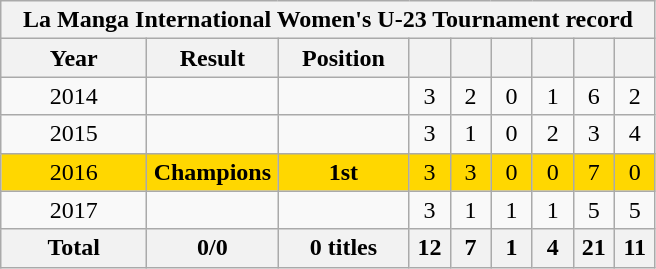<table class="wikitable" style="text-align: center;">
<tr>
<th colspan=9> La Manga International Women's U-23 Tournament record</th>
</tr>
<tr>
<th width="90">Year</th>
<th width="80">Result</th>
<th width="80">Position</th>
<th width="20"></th>
<th width="20"></th>
<th width="20"></th>
<th width="20"></th>
<th width="20"></th>
<th width="20"></th>
</tr>
<tr>
<td>2014</td>
<td></td>
<td></td>
<td>3</td>
<td>2</td>
<td>0</td>
<td>1</td>
<td>6</td>
<td>2</td>
</tr>
<tr>
<td>2015</td>
<td></td>
<td></td>
<td>3</td>
<td>1</td>
<td>0</td>
<td>2</td>
<td>3</td>
<td>4</td>
</tr>
<tr style="background:gold;">
<td>2016</td>
<td><strong>Champions</strong></td>
<td><strong>1st</strong></td>
<td>3</td>
<td>3</td>
<td>0</td>
<td>0</td>
<td>7</td>
<td>0</td>
</tr>
<tr>
<td>2017</td>
<td></td>
<td></td>
<td>3</td>
<td>1</td>
<td>1</td>
<td>1</td>
<td>5</td>
<td>5</td>
</tr>
<tr>
<th>Total</th>
<th>0/0</th>
<th>0 titles</th>
<th>12</th>
<th>7</th>
<th>1</th>
<th>4</th>
<th>21</th>
<th>11</th>
</tr>
</table>
